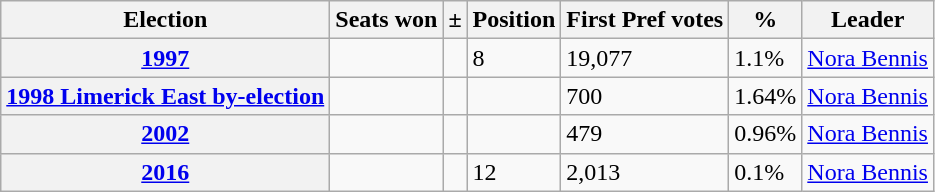<table class="wikitable sortable">
<tr>
<th>Election</th>
<th>Seats won</th>
<th>±</th>
<th>Position</th>
<th>First Pref votes</th>
<th>%</th>
<th>Leader</th>
</tr>
<tr>
<th><a href='#'>1997</a></th>
<td></td>
<td></td>
<td>8</td>
<td>19,077</td>
<td>1.1%</td>
<td><a href='#'>Nora Bennis</a></td>
</tr>
<tr>
<th><a href='#'>1998 Limerick East by-election</a></th>
<td></td>
<td></td>
<td></td>
<td>700</td>
<td>1.64%</td>
<td><a href='#'>Nora Bennis</a></td>
</tr>
<tr>
<th><a href='#'>2002</a></th>
<td></td>
<td></td>
<td></td>
<td>479</td>
<td>0.96%</td>
<td><a href='#'>Nora Bennis</a></td>
</tr>
<tr>
<th><a href='#'>2016</a></th>
<td></td>
<td></td>
<td>12</td>
<td>2,013</td>
<td>0.1%</td>
<td><a href='#'>Nora Bennis</a></td>
</tr>
</table>
